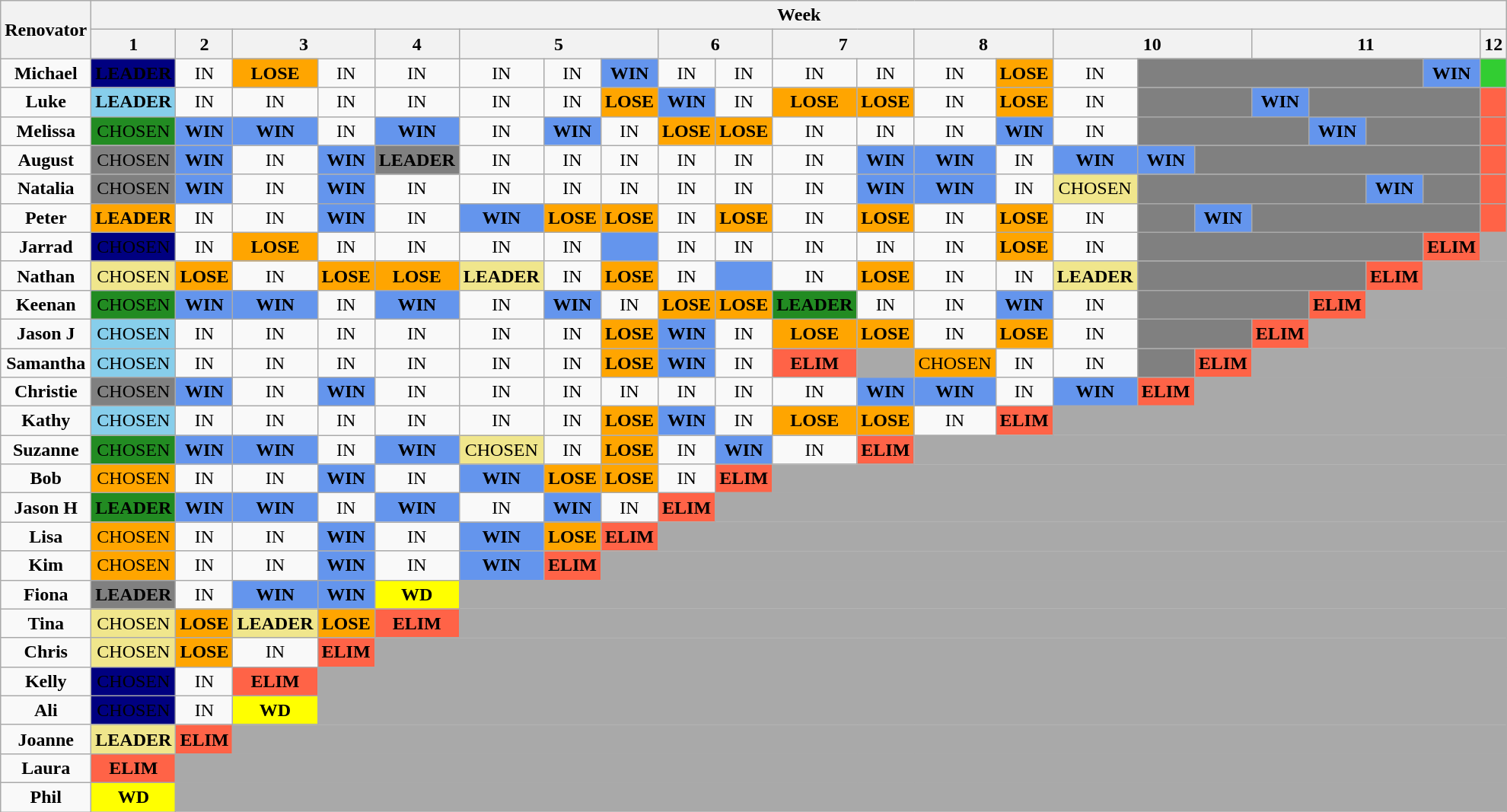<table class="wikitable" style="text-align:center">
<tr>
<th rowspan=2>Renovator</th>
<th colspan=30>Week</th>
</tr>
<tr>
<th>1</th>
<th>2</th>
<th colspan=2>3</th>
<th>4</th>
<th colspan=3>5</th>
<th colspan=2>6</th>
<th colspan=2>7</th>
<th colspan=2>8</th>
<th colspan=3>10</th>
<th colspan=4>11</th>
<th>12</th>
</tr>
<tr>
<td><strong>Michael</strong></td>
<td style="background:navy;"><span> <strong>LEADER</strong></span></td>
<td>IN</td>
<td style="background:orange;"><strong>LOSE</strong></td>
<td>IN</td>
<td>IN</td>
<td>IN</td>
<td>IN</td>
<td style="background:cornflowerblue;"><strong>WIN</strong></td>
<td>IN</td>
<td>IN</td>
<td>IN</td>
<td>IN</td>
<td>IN</td>
<td style="background:orange;"><strong>LOSE</strong></td>
<td>IN</td>
<td COLSPAN=5 style="background:gray;"></td>
<td style="background:cornflowerblue;"><strong>WIN</strong></td>
<td style="background:limegreen;"><strong></strong></td>
</tr>
<tr>
<td><strong>Luke</strong></td>
<td style="background:skyblue;"><strong>LEADER</strong></td>
<td>IN</td>
<td>IN</td>
<td>IN</td>
<td>IN</td>
<td>IN</td>
<td>IN</td>
<td style="background:orange;"><strong>LOSE</strong></td>
<td style="background:cornflowerblue;"><strong>WIN</strong></td>
<td>IN</td>
<td style="background:orange;"><strong>LOSE</strong></td>
<td style="background:orange;"><strong>LOSE</strong></td>
<td>IN</td>
<td style="background:orange;"><strong>LOSE</strong></td>
<td>IN</td>
<td COLSPAN=2 style="background:gray;"></td>
<td style="background:cornflowerblue;"><strong>WIN</strong></td>
<td COLSPAN=3 style="background:gray;"></td>
<td style="background:tomato;"><strong></strong></td>
</tr>
<tr>
<td><strong>Melissa</strong></td>
<td style="background:forestgreen;">CHOSEN</td>
<td style="background:cornflowerblue;"><strong>WIN</strong></td>
<td style="background:cornflowerblue;"><strong>WIN</strong></td>
<td>IN</td>
<td style="background:cornflowerblue;"><strong>WIN</strong></td>
<td>IN</td>
<td style="background:cornflowerblue;"><strong>WIN</strong></td>
<td>IN</td>
<td style="background:orange;"><strong>LOSE</strong></td>
<td style="background:orange;"><strong>LOSE</strong></td>
<td>IN</td>
<td>IN</td>
<td>IN</td>
<td style="background:cornflowerblue;"><strong>WIN</strong></td>
<td>IN</td>
<td COLSPAN=3 style="background:gray;"></td>
<td style="background:cornflowerblue;"><strong>WIN</strong></td>
<td COLSPAN=2 style="background:gray;"></td>
<td style="background:tomato;"><strong></strong></td>
</tr>
<tr>
<td><strong>August</strong></td>
<td style="background:grey;">CHOSEN</td>
<td style="background:cornflowerblue;"><strong>WIN</strong></td>
<td>IN</td>
<td style="background:cornflowerblue;"><strong>WIN</strong></td>
<td style="background:grey;"><strong>LEADER</strong></td>
<td>IN</td>
<td>IN</td>
<td>IN</td>
<td>IN</td>
<td>IN</td>
<td>IN</td>
<td style="background:cornflowerblue;"><strong>WIN</strong></td>
<td style="background:cornflowerblue;"><strong>WIN</strong></td>
<td>IN</td>
<td style="background:cornflowerblue;"><strong>WIN</strong></td>
<td style="background:cornflowerblue;"><strong>WIN</strong></td>
<td COLSPAN=5 style="background:gray;"></td>
<td style="background:tomato;"><strong></strong></td>
</tr>
<tr>
<td><strong>Natalia</strong></td>
<td style="background:grey;">CHOSEN</td>
<td style="background:cornflowerblue;"><strong>WIN</strong></td>
<td>IN</td>
<td style="background:cornflowerblue;"><strong>WIN</strong></td>
<td>IN</td>
<td>IN</td>
<td>IN</td>
<td>IN</td>
<td>IN</td>
<td>IN</td>
<td>IN</td>
<td style="background:cornflowerblue;"><strong>WIN</strong></td>
<td style="background:cornflowerblue;"><strong>WIN</strong></td>
<td>IN</td>
<td style="background:khaki;">CHOSEN</td>
<td COLSPAN=4 style="background:gray;"></td>
<td style="background:cornflowerblue;"><strong>WIN</strong></td>
<td COLSPAN=1 style="background:gray;"></td>
<td style="background:tomato;"><strong></strong></td>
</tr>
<tr>
<td><strong>Peter</strong></td>
<td style="background:orange;"><strong>LEADER</strong></td>
<td>IN</td>
<td>IN</td>
<td style="background:cornflowerblue;"><strong>WIN</strong></td>
<td>IN</td>
<td style="background:cornflowerblue;"><strong>WIN</strong></td>
<td style="background:orange;"><strong>LOSE</strong></td>
<td style="background:orange;"><strong>LOSE</strong></td>
<td>IN</td>
<td style="background:orange;"><strong>LOSE</strong></td>
<td>IN</td>
<td style="background:orange;"><strong>LOSE</strong></td>
<td>IN</td>
<td style="background:orange;"><strong>LOSE</strong></td>
<td>IN</td>
<td COLSPAN=1 style="background:gray;"></td>
<td style="background:cornflowerblue;"><strong>WIN</strong></td>
<td COLSPAN=4 style="background:gray;"></td>
<td style="background:tomato;"><strong></strong></td>
</tr>
<tr>
<td><strong>Jarrad</strong></td>
<td bgcolor="navy"><span> CHOSEN</span></td>
<td>IN</td>
<td style="background:orange;"><strong>LOSE</strong></td>
<td>IN</td>
<td>IN</td>
<td>IN</td>
<td>IN</td>
<td style="background:cornflowerblue;"></td>
<td>IN</td>
<td>IN</td>
<td>IN</td>
<td>IN</td>
<td>IN</td>
<td style="background:orange;"><strong>LOSE</strong></td>
<td>IN</td>
<td COLSPAN=5 style="background:gray;"></td>
<td style="background:tomato;"><strong>ELIM</strong></td>
<td COLSPAN=40 style="background:darkgrey;"></td>
</tr>
<tr>
<td><strong>Nathan</strong></td>
<td style="background:khaki;">CHOSEN</td>
<td style="background:orange;"><strong>LOSE</strong></td>
<td>IN</td>
<td style="background:orange;"><strong>LOSE</strong></td>
<td style="background:orange;"><strong>LOSE</strong></td>
<td style="background:khaki;"><strong>LEADER</strong></td>
<td>IN</td>
<td style="background:orange;"><strong>LOSE</strong></td>
<td>IN</td>
<td style="background:cornflowerblue;"></td>
<td>IN</td>
<td style="background:orange;"><strong>LOSE</strong></td>
<td>IN</td>
<td>IN</td>
<td style="background:khaki;"><strong>LEADER</strong></td>
<td COLSPAN=4 style="background:gray;"></td>
<td style="background:tomato;"><strong>ELIM</strong></td>
<td COLSPAN=40 style="background:darkgrey;"></td>
</tr>
<tr>
<td><strong>Keenan</strong></td>
<td style="background:forestgreen;">CHOSEN</td>
<td style="background:cornflowerblue;"><strong>WIN</strong></td>
<td style="background:cornflowerblue;"><strong>WIN</strong></td>
<td>IN</td>
<td style="background:cornflowerblue;"><strong>WIN </strong></td>
<td>IN</td>
<td style="background:cornflowerblue;"><strong>WIN</strong></td>
<td>IN</td>
<td style="background:orange;"><strong>LOSE</strong></td>
<td style="background:orange;"><strong>LOSE</strong></td>
<td style="background:forestgreen;"><strong>LEADER</strong></td>
<td>IN</td>
<td>IN</td>
<td style="background:cornflowerblue;"><strong>WIN</strong></td>
<td>IN</td>
<td COLSPAN=3 style="background:gray;"></td>
<td style="background:tomato;"><strong>ELIM</strong></td>
<td COLSPAN=40 style="background:darkgrey;"></td>
</tr>
<tr>
<td><strong>Jason J</strong></td>
<td style="background:skyblue;">CHOSEN</td>
<td>IN</td>
<td>IN</td>
<td>IN</td>
<td>IN</td>
<td>IN</td>
<td>IN</td>
<td style="background:orange;"><strong>LOSE</strong></td>
<td style="background:cornflowerblue;"><strong>WIN</strong></td>
<td>IN</td>
<td style="background:orange;"><strong>LOSE</strong></td>
<td style="background:orange;"><strong>LOSE</strong></td>
<td>IN</td>
<td style="background:orange;"><strong>LOSE</strong></td>
<td>IN</td>
<td COLSPAN=2 style="background:gray;"></td>
<td style="background:tomato;"><strong>ELIM</strong></td>
<td COLSPAN=40 style="background:darkgrey;"></td>
</tr>
<tr>
<td><strong>Samantha</strong></td>
<td style="background:skyblue;">CHOSEN</td>
<td>IN</td>
<td>IN</td>
<td>IN</td>
<td>IN</td>
<td>IN</td>
<td>IN</td>
<td style="background:orange;"><strong>LOSE</strong></td>
<td style="background:cornflowerblue;"><strong>WIN</strong></td>
<td>IN</td>
<td style="background:tomato;"><strong>ELIM</strong></td>
<td COLSPAN=1 style="background:darkgrey;"></td>
<td style="background:orange;">CHOSEN</td>
<td>IN</td>
<td>IN</td>
<td COLSPAN=1 style="background:gray;"></td>
<td style="background:tomato;"><strong>ELIM</strong></td>
<td COLSPAN=40 style="background:darkgrey;"></td>
</tr>
<tr>
<td><strong>Christie</strong></td>
<td style="background:grey;">CHOSEN</td>
<td style="background:cornflowerblue;"><strong>WIN</strong></td>
<td>IN</td>
<td style="background:cornflowerblue;"><strong>WIN</strong></td>
<td>IN</td>
<td>IN</td>
<td>IN</td>
<td>IN</td>
<td>IN</td>
<td>IN</td>
<td>IN</td>
<td style="background:cornflowerblue;"><strong>WIN</strong></td>
<td style="background:cornflowerblue;"><strong>WIN</strong></td>
<td>IN</td>
<td style="background:cornflowerblue;"><strong>WIN</strong></td>
<td style="background:tomato;"><strong>ELIM</strong></td>
<td COLSPAN=40 style="background:darkgrey;"></td>
</tr>
<tr>
<td><strong>Kathy</strong></td>
<td style="background:skyblue;">CHOSEN</td>
<td>IN</td>
<td>IN</td>
<td>IN</td>
<td>IN</td>
<td>IN</td>
<td>IN</td>
<td style="background:orange;"><strong>LOSE</strong></td>
<td style="background:cornflowerblue;"><strong>WIN</strong></td>
<td>IN</td>
<td style="background:orange;"><strong>LOSE</strong></td>
<td style="background:orange;"><strong>LOSE</strong></td>
<td>IN</td>
<td style="background:tomato;"><strong>ELIM</strong></td>
<td COLSPAN=40 style="background:darkgrey;"></td>
</tr>
<tr>
<td><strong>Suzanne</strong></td>
<td style="background:forestgreen;">CHOSEN</td>
<td style="background:cornflowerblue;"><strong>WIN</strong></td>
<td style="background:cornflowerblue;"><strong>WIN</strong></td>
<td>IN</td>
<td style="background:cornflowerblue;"><strong>WIN</strong></td>
<td style="background:khaki;">CHOSEN</td>
<td>IN</td>
<td style="background:orange;"><strong>LOSE</strong></td>
<td>IN</td>
<td style="background:cornflowerblue;"><strong>WIN</strong></td>
<td>IN</td>
<td style="background:tomato;"><strong>ELIM</strong></td>
<td COLSPAN=40 style="background:darkgrey;"></td>
</tr>
<tr>
<td><strong>Bob</strong></td>
<td style="background:orange;">CHOSEN</td>
<td>IN</td>
<td>IN</td>
<td style="background:cornflowerblue;"><strong>WIN</strong></td>
<td>IN</td>
<td style="background:cornflowerblue;"><strong>WIN</strong></td>
<td style="background:orange;"><strong>LOSE</strong></td>
<td style="background:orange;"><strong>LOSE</strong></td>
<td>IN</td>
<td style="background:tomato;"><strong>ELIM</strong></td>
<td COLSPAN=40 style="background:darkgrey;"></td>
</tr>
<tr>
<td><strong>Jason H</strong></td>
<td style="background:forestgreen;"><strong>LEADER</strong></td>
<td style="background:cornflowerblue;"><strong>WIN</strong></td>
<td style="background:cornflowerblue;"><strong>WIN</strong></td>
<td>IN</td>
<td style="background:cornflowerblue;"><strong>WIN</strong></td>
<td>IN</td>
<td style="background:cornflowerblue;"><strong>WIN</strong></td>
<td>IN</td>
<td style="background:tomato;"><strong>ELIM</strong></td>
<td COLSPAN=40 style="background:darkgrey;"></td>
</tr>
<tr>
<td><strong>Lisa</strong></td>
<td style="background:orange;">CHOSEN</td>
<td>IN</td>
<td>IN</td>
<td style="background:cornflowerblue;"><strong>WIN</strong></td>
<td>IN</td>
<td style="background:cornflowerblue;"><strong>WIN</strong></td>
<td style="background:orange;"><strong>LOSE</strong></td>
<td style="background:tomato;"><strong>ELIM</strong></td>
<td COLSPAN=40 style="background:darkgrey;"></td>
</tr>
<tr>
<td><strong>Kim</strong></td>
<td style="background:orange;">CHOSEN</td>
<td>IN</td>
<td>IN</td>
<td style="background:cornflowerblue;"><strong>WIN</strong></td>
<td>IN</td>
<td style="background:cornflowerblue;"><strong>WIN</strong></td>
<td style="background:tomato;"><strong>ELIM</strong></td>
<td COLSPAN=40 style="background:darkgrey;"></td>
</tr>
<tr>
<td><strong>Fiona</strong></td>
<td style="background:grey;"><strong>LEADER</strong></td>
<td>IN</td>
<td style="background:cornflowerblue;"><strong>WIN</strong></td>
<td style="background:cornflowerblue;"><strong>WIN</strong></td>
<td style="background:yellow;"><strong>WD</strong></td>
<td COLSPAN=40 style="background:darkgrey;"></td>
</tr>
<tr>
<td><strong>Tina</strong></td>
<td style="background:khaki;">CHOSEN</td>
<td style="background:orange;"><strong>LOSE</strong></td>
<td style="background:khaki;"><strong>LEADER</strong></td>
<td style="background:orange;"><strong>LOSE</strong></td>
<td style="background:tomato;"><strong>ELIM</strong></td>
<td COLSPAN=40 style="background:darkgrey;"></td>
</tr>
<tr>
<td><strong>Chris</strong></td>
<td style="background:khaki;">CHOSEN</td>
<td style="background:orange;"><strong>LOSE</strong></td>
<td>IN</td>
<td style="background:tomato;"><strong>ELIM</strong></td>
<td COLSPAN=40 style="background:darkgrey;"></td>
</tr>
<tr>
<td><strong>Kelly</strong></td>
<td bgcolor="navy"><span> CHOSEN</span></td>
<td>IN</td>
<td style="background:tomato;"><strong>ELIM</strong></td>
<td COLSPAN=40 style="background:darkgrey;"></td>
</tr>
<tr>
<td><strong>Ali</strong></td>
<td bgcolor="navy"><span> CHOSEN</span></td>
<td>IN</td>
<td style="background:yellow;"><strong>WD</strong></td>
<td COLSPAN=40 style="background:darkgrey;"></td>
</tr>
<tr>
<td><strong>Joanne</strong></td>
<td style="background:khaki;"><strong>LEADER</strong></td>
<td style="background:tomato;"><strong>ELIM</strong></td>
<td COLSPAN=40 style="background:darkgrey;"></td>
</tr>
<tr>
<td><strong>Laura</strong></td>
<td style="background:tomato;"><strong>ELIM</strong></td>
<td COLSPAN=40 style="background:darkgrey;"></td>
</tr>
<tr>
<td><strong>Phil</strong></td>
<td style="background:yellow;"><strong>WD</strong></td>
<td COLSPAN=40 style="background:darkgrey;"></td>
</tr>
</table>
